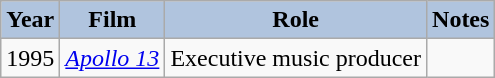<table class="wikitable">
<tr align="center">
<th style="background:#B0C4DE;">Year</th>
<th style="background:#B0C4DE;">Film</th>
<th style="background:#B0C4DE;">Role</th>
<th style="background:#B0C4DE;">Notes</th>
</tr>
<tr>
<td>1995</td>
<td><em><a href='#'>Apollo 13</a></em></td>
<td>Executive music producer</td>
<td></td>
</tr>
</table>
